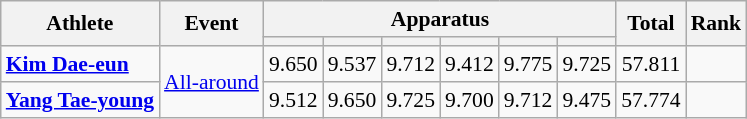<table class="wikitable" style="font-size:90%">
<tr>
<th rowspan=2>Athlete</th>
<th rowspan=2>Event</th>
<th colspan =6>Apparatus</th>
<th rowspan=2>Total</th>
<th rowspan=2>Rank</th>
</tr>
<tr style="font-size:95%">
<th></th>
<th></th>
<th></th>
<th></th>
<th></th>
<th></th>
</tr>
<tr align=center>
<td align=left><strong><a href='#'>Kim Dae-eun</a></strong></td>
<td align=left rowspan=2><a href='#'>All-around</a></td>
<td>9.650</td>
<td>9.537</td>
<td>9.712</td>
<td>9.412</td>
<td>9.775</td>
<td>9.725</td>
<td>57.811</td>
<td></td>
</tr>
<tr align=center>
<td align=left><strong><a href='#'>Yang Tae-young</a></strong></td>
<td>9.512</td>
<td>9.650</td>
<td>9.725</td>
<td>9.700</td>
<td>9.712</td>
<td>9.475</td>
<td>57.774</td>
<td></td>
</tr>
</table>
